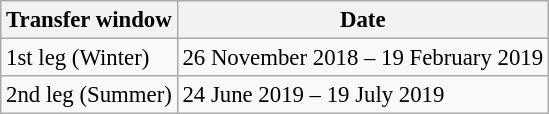<table class="wikitable" style="font-size:95%">
<tr>
<th>Transfer window</th>
<th>Date</th>
</tr>
<tr>
<td>1st leg (Winter)</td>
<td>26 November 2018 – 19 February 2019</td>
</tr>
<tr>
<td>2nd leg (Summer)</td>
<td>24 June 2019 – 19 July 2019</td>
</tr>
</table>
